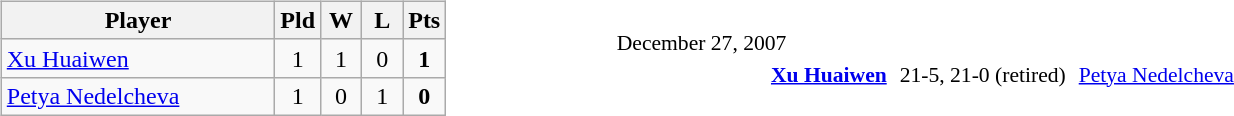<table>
<tr>
<td width=45% valign=top><br><table class=wikitable style="text-align:center">
<tr>
<th width=175>Player</th>
<th width=20>Pld</th>
<th width=20>W</th>
<th width=20>L</th>
<th width=20>Pts</th>
</tr>
<tr>
<td style="text-align:left"> <a href='#'>Xu Huaiwen</a></td>
<td>1</td>
<td>1</td>
<td>0</td>
<td><strong>1</strong></td>
</tr>
<tr>
<td style="text-align:left"> <a href='#'>Petya Nedelcheva</a></td>
<td>1</td>
<td>0</td>
<td>1</td>
<td><strong>0</strong></td>
</tr>
</table>
</td>
<td><br><table style="font-size:90%">
<tr>
<td colspan=3>December 27, 2007</td>
</tr>
<tr>
<td width=180 align=right><strong><a href='#'>Xu Huaiwen</a> </strong></td>
<td width=120 align=center>21-5, 21-0 (retired)</td>
<td width=180> <a href='#'>Petya Nedelcheva</a></td>
</tr>
</table>
</td>
</tr>
</table>
